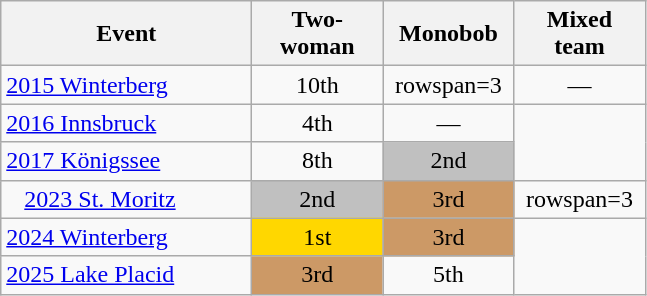<table class="wikitable" style="text-align:center">
<tr>
<th style="width:160px">Event</th>
<th style="width:80px">Two-woman</th>
<th style="width:80px">Monobob</th>
<th style="width:80px">Mixed team</th>
</tr>
<tr>
<td style="text-align:left"> <a href='#'>2015 Winterberg</a></td>
<td>10th</td>
<td>rowspan=3 </td>
<td>—</td>
</tr>
<tr>
<td style="text-align:left"> <a href='#'>2016 Innsbruck</a></td>
<td>4th</td>
<td>—</td>
</tr>
<tr>
<td style="text-align:left"> <a href='#'>2017 Königssee</a></td>
<td>8th</td>
<td style="background:silver">2nd</td>
</tr>
<tr>
<td style="text-align:left">   <a href='#'>2023 St. Moritz</a></td>
<td style="background:silver">2nd</td>
<td style="background:#cc9966">3rd</td>
<td>rowspan=3 </td>
</tr>
<tr>
<td style="text-align:left"> <a href='#'>2024 Winterberg</a></td>
<td style="background:gold">1st</td>
<td style="background:#cc9966">3rd</td>
</tr>
<tr>
<td style="text-align:left"> <a href='#'>2025 Lake Placid</a></td>
<td style="background:#cc9966">3rd</td>
<td>5th</td>
</tr>
</table>
